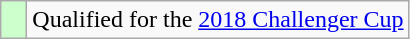<table class="wikitable" style="text-align:left;">
<tr>
<td width=10px bgcolor=#ccffcc></td>
<td>Qualified for the <a href='#'>2018 Challenger Cup</a></td>
</tr>
</table>
